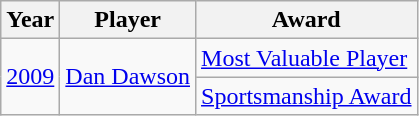<table class="wikitable">
<tr>
<th>Year</th>
<th>Player</th>
<th>Award</th>
</tr>
<tr>
<td rowspan="2"><a href='#'>2009</a></td>
<td rowspan="2"><a href='#'>Dan Dawson</a></td>
<td><a href='#'>Most Valuable Player</a></td>
</tr>
<tr>
<td><a href='#'>Sportsmanship Award</a></td>
</tr>
</table>
